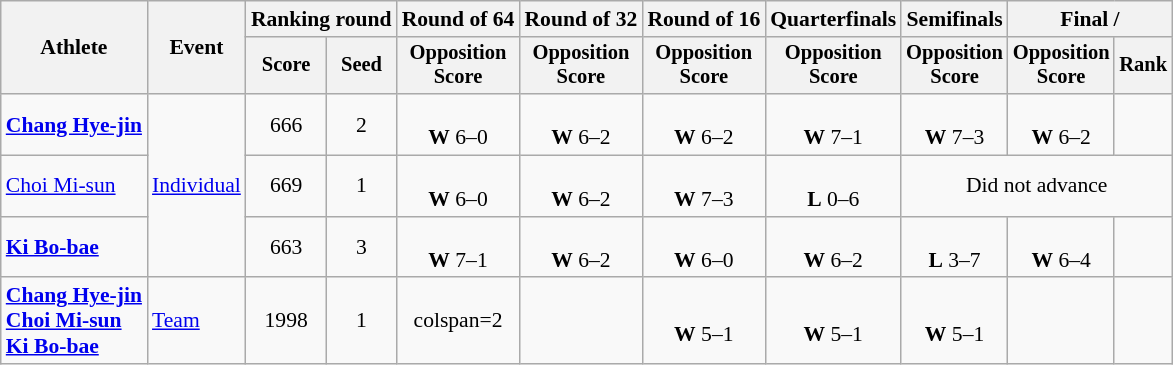<table class="wikitable" style="font-size:90%">
<tr>
<th rowspan=2>Athlete</th>
<th rowspan=2>Event</th>
<th colspan="2">Ranking round</th>
<th>Round of 64</th>
<th>Round of 32</th>
<th>Round of 16</th>
<th>Quarterfinals</th>
<th>Semifinals</th>
<th colspan="2">Final / </th>
</tr>
<tr style="font-size:95%">
<th>Score</th>
<th>Seed</th>
<th>Opposition<br>Score</th>
<th>Opposition<br>Score</th>
<th>Opposition<br>Score</th>
<th>Opposition<br>Score</th>
<th>Opposition<br>Score</th>
<th>Opposition<br>Score</th>
<th>Rank</th>
</tr>
<tr align=center>
<td align=left><strong><a href='#'>Chang Hye-jin</a></strong></td>
<td align=left rowspan=3><a href='#'>Individual</a></td>
<td>666</td>
<td>2</td>
<td><br><strong>W</strong> 6–0</td>
<td><br><strong>W</strong> 6–2</td>
<td><br><strong>W</strong> 6–2</td>
<td><br><strong>W</strong> 7–1</td>
<td><br><strong>W</strong> 7–3</td>
<td><br><strong>W</strong> 6–2</td>
<td></td>
</tr>
<tr align=center>
<td align=left><a href='#'>Choi Mi-sun</a></td>
<td>669</td>
<td>1</td>
<td><br><strong>W</strong> 6–0</td>
<td><br><strong>W</strong> 6–2</td>
<td><br><strong>W</strong> 7–3</td>
<td><br><strong>L</strong> 0–6</td>
<td colspan=3>Did not advance</td>
</tr>
<tr align=center>
<td align=left><strong><a href='#'>Ki Bo-bae</a></strong></td>
<td>663</td>
<td>3</td>
<td><br><strong>W</strong> 7–1</td>
<td><br><strong>W</strong> 6–2</td>
<td><br><strong>W</strong> 6–0</td>
<td><br><strong>W</strong> 6–2</td>
<td><br><strong>L</strong> 3–7</td>
<td><br><strong>W</strong> 6–4</td>
<td></td>
</tr>
<tr align=center>
<td align=left><strong><a href='#'>Chang Hye-jin</a><br><a href='#'>Choi Mi-sun</a><br><a href='#'>Ki Bo-bae</a></strong></td>
<td align=left><a href='#'>Team</a></td>
<td>1998</td>
<td>1</td>
<td>colspan=2 </td>
<td></td>
<td><br><strong>W</strong> 5–1</td>
<td><br><strong>W</strong> 5–1</td>
<td><br><strong>W</strong> 5–1</td>
<td></td>
</tr>
</table>
